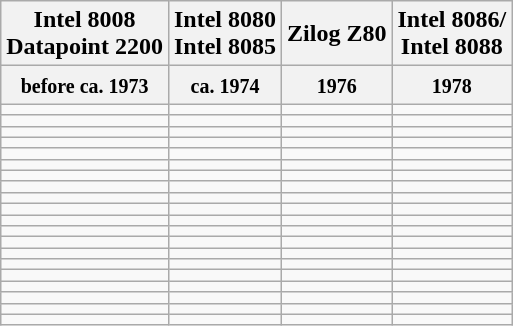<table class="wikitable">
<tr>
<th>Intel 8008<br>Datapoint 2200</th>
<th>Intel 8080<br>Intel 8085</th>
<th>Zilog Z80</th>
<th>Intel 8086/<br>Intel 8088</th>
</tr>
<tr>
<th><small>before ca. 1973</small></th>
<th><small>ca. 1974</small></th>
<th><small>1976</small></th>
<th><small>1978</small></th>
</tr>
<tr>
<td></td>
<td></td>
<td></td>
<td></td>
</tr>
<tr>
<td></td>
<td></td>
<td></td>
<td></td>
</tr>
<tr>
<td></td>
<td></td>
<td></td>
<td></td>
</tr>
<tr>
<td></td>
<td></td>
<td></td>
<td></td>
</tr>
<tr>
<td></td>
<td></td>
<td></td>
<td></td>
</tr>
<tr>
<td></td>
<td></td>
<td></td>
<td></td>
</tr>
<tr>
<td></td>
<td></td>
<td></td>
<td></td>
</tr>
<tr>
<td></td>
<td></td>
<td></td>
<td></td>
</tr>
<tr>
<td></td>
<td></td>
<td></td>
<td></td>
</tr>
<tr>
<td></td>
<td></td>
<td></td>
<td></td>
</tr>
<tr>
<td></td>
<td></td>
<td></td>
<td></td>
</tr>
<tr>
<td></td>
<td></td>
<td></td>
<td></td>
</tr>
<tr>
<td></td>
<td></td>
<td></td>
<td></td>
</tr>
<tr>
<td></td>
<td></td>
<td></td>
<td></td>
</tr>
<tr>
<td></td>
<td></td>
<td></td>
<td></td>
</tr>
<tr>
<td></td>
<td></td>
<td></td>
<td></td>
</tr>
<tr>
<td></td>
<td></td>
<td></td>
<td></td>
</tr>
<tr>
<td></td>
<td></td>
<td></td>
<td></td>
</tr>
<tr>
<td></td>
<td></td>
<td></td>
<td></td>
</tr>
<tr>
<td></td>
<td></td>
<td></td>
<td></td>
</tr>
</table>
